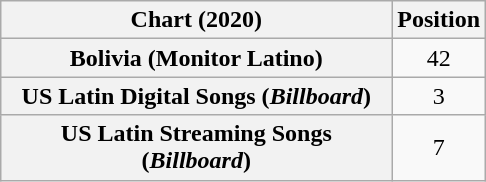<table class="wikitable sortable plainrowheaders" style="text-align:center">
<tr>
<th style="width: 190pt;">Chart (2020)</th>
<th>Position</th>
</tr>
<tr>
<th scope="row">Bolivia (Monitor Latino)</th>
<td>42</td>
</tr>
<tr>
<th scope="row">US Latin Digital Songs (<em>Billboard</em>)</th>
<td>3</td>
</tr>
<tr>
<th scope="row">US Latin Streaming Songs (<em>Billboard</em>)</th>
<td>7</td>
</tr>
</table>
